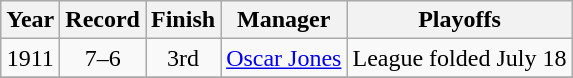<table class="wikitable">
<tr style="background: #F2F2F2;">
<th>Year</th>
<th>Record</th>
<th>Finish</th>
<th>Manager</th>
<th>Playoffs</th>
</tr>
<tr align=center>
<td>1911</td>
<td>7–6</td>
<td>3rd</td>
<td><a href='#'>Oscar Jones</a></td>
<td>League folded July 18</td>
</tr>
<tr align=center>
</tr>
</table>
